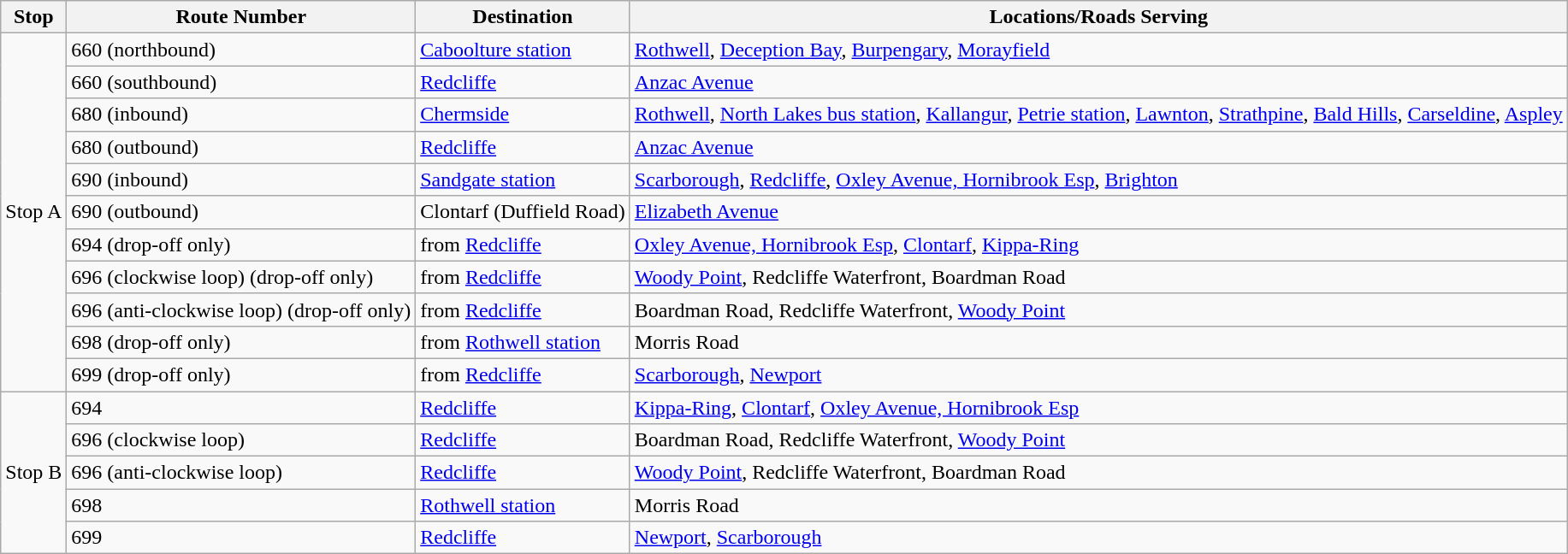<table class="wikitable">
<tr>
<th>Stop</th>
<th>Route Number</th>
<th>Destination</th>
<th>Locations/Roads Serving</th>
</tr>
<tr>
<td rowspan="11">Stop A</td>
<td>660 (northbound)</td>
<td><a href='#'>Caboolture station</a></td>
<td><a href='#'>Rothwell</a>, <a href='#'>Deception Bay</a>, <a href='#'>Burpengary</a>, <a href='#'>Morayfield</a></td>
</tr>
<tr>
<td>660 (southbound)</td>
<td><a href='#'>Redcliffe</a></td>
<td><a href='#'>Anzac Avenue</a></td>
</tr>
<tr>
<td>680 (inbound)</td>
<td><a href='#'>Chermside</a></td>
<td><a href='#'>Rothwell</a>, <a href='#'>North Lakes bus station</a>, <a href='#'>Kallangur</a>, <a href='#'>Petrie station</a>, <a href='#'>Lawnton</a>, <a href='#'>Strathpine</a>, <a href='#'>Bald Hills</a>, <a href='#'>Carseldine</a>, <a href='#'>Aspley</a></td>
</tr>
<tr>
<td>680 (outbound)</td>
<td><a href='#'>Redcliffe</a></td>
<td><a href='#'>Anzac Avenue</a></td>
</tr>
<tr>
<td>690 (inbound)</td>
<td><a href='#'>Sandgate station</a></td>
<td><a href='#'>Scarborough</a>, <a href='#'>Redcliffe</a>, <a href='#'>Oxley Avenue, Hornibrook Esp</a>, <a href='#'>Brighton</a></td>
</tr>
<tr>
<td>690 (outbound)</td>
<td>Clontarf (Duffield Road)</td>
<td><a href='#'>Elizabeth Avenue</a></td>
</tr>
<tr>
<td>694 (drop-off only)</td>
<td>from <a href='#'>Redcliffe</a></td>
<td><a href='#'>Oxley Avenue, Hornibrook Esp</a>, <a href='#'>Clontarf</a>, <a href='#'>Kippa-Ring</a></td>
</tr>
<tr>
<td>696 (clockwise loop) (drop-off only)</td>
<td>from <a href='#'>Redcliffe</a></td>
<td><a href='#'>Woody Point</a>, Redcliffe Waterfront, Boardman Road</td>
</tr>
<tr>
<td>696 (anti-clockwise loop) (drop-off only)</td>
<td>from <a href='#'>Redcliffe</a></td>
<td>Boardman Road, Redcliffe Waterfront, <a href='#'>Woody Point</a></td>
</tr>
<tr>
<td>698 (drop-off only)</td>
<td>from <a href='#'>Rothwell station</a></td>
<td>Morris Road</td>
</tr>
<tr>
<td>699 (drop-off only)</td>
<td>from <a href='#'>Redcliffe</a></td>
<td><a href='#'>Scarborough</a>, <a href='#'>Newport</a></td>
</tr>
<tr>
<td rowspan="5">Stop B</td>
<td>694</td>
<td><a href='#'>Redcliffe</a></td>
<td><a href='#'>Kippa-Ring</a>, <a href='#'>Clontarf</a>, <a href='#'>Oxley Avenue, Hornibrook Esp</a></td>
</tr>
<tr>
<td>696 (clockwise loop)</td>
<td><a href='#'>Redcliffe</a></td>
<td>Boardman Road, Redcliffe Waterfront, <a href='#'>Woody Point</a></td>
</tr>
<tr>
<td>696 (anti-clockwise loop)</td>
<td><a href='#'>Redcliffe</a></td>
<td><a href='#'>Woody Point</a>, Redcliffe Waterfront, Boardman Road</td>
</tr>
<tr>
<td>698</td>
<td><a href='#'>Rothwell station</a></td>
<td>Morris Road</td>
</tr>
<tr>
<td>699</td>
<td><a href='#'>Redcliffe</a></td>
<td><a href='#'>Newport</a>, <a href='#'>Scarborough</a></td>
</tr>
</table>
